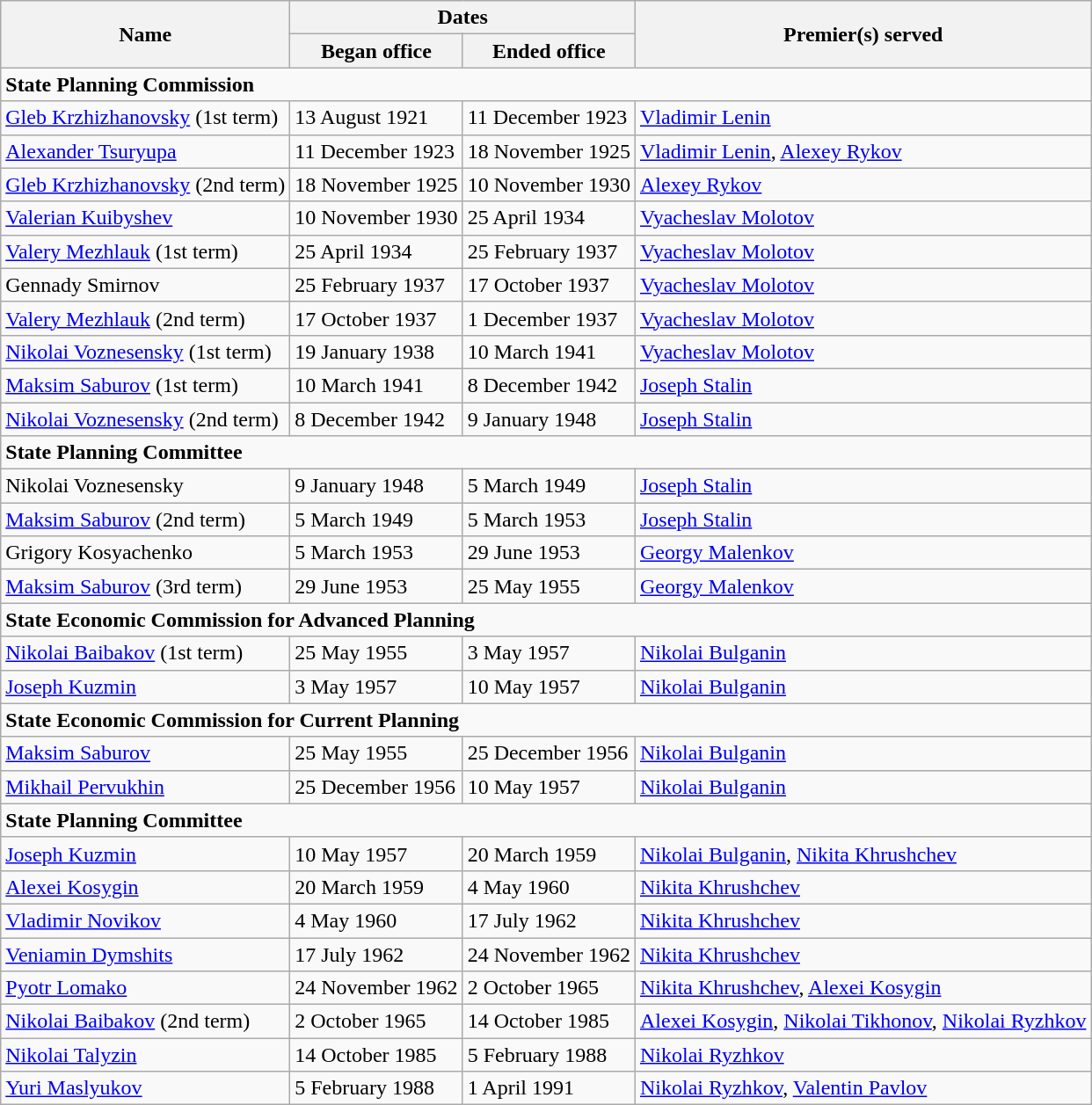<table class="wikitable">
<tr>
<th rowspan="2">Name</th>
<th colspan="2">Dates</th>
<th rowspan="2">Premier(s) served</th>
</tr>
<tr>
<th>Began office</th>
<th>Ended office</th>
</tr>
<tr>
<td colspan="4"><strong>State Planning Commission</strong></td>
</tr>
<tr>
<td><a href='#'>Gleb Krzhizhanovsky</a> (1st term)</td>
<td>13 August 1921</td>
<td>11 December 1923</td>
<td><a href='#'>Vladimir Lenin</a></td>
</tr>
<tr>
<td><a href='#'>Alexander Tsuryupa</a></td>
<td>11 December 1923</td>
<td>18 November 1925</td>
<td><a href='#'>Vladimir Lenin</a>, <a href='#'>Alexey Rykov</a></td>
</tr>
<tr>
<td><a href='#'>Gleb Krzhizhanovsky</a> (2nd term)</td>
<td>18 November 1925</td>
<td>10 November 1930</td>
<td><a href='#'>Alexey Rykov</a></td>
</tr>
<tr>
<td><a href='#'>Valerian Kuibyshev</a></td>
<td>10 November 1930</td>
<td>25 April 1934</td>
<td><a href='#'>Vyacheslav Molotov</a></td>
</tr>
<tr>
<td><a href='#'>Valery Mezhlauk</a> (1st term)</td>
<td>25 April 1934</td>
<td>25 February 1937</td>
<td><a href='#'>Vyacheslav Molotov</a></td>
</tr>
<tr>
<td>Gennady Smirnov</td>
<td>25 February 1937</td>
<td>17 October 1937</td>
<td><a href='#'>Vyacheslav Molotov</a></td>
</tr>
<tr>
<td><a href='#'>Valery Mezhlauk</a> (2nd term)</td>
<td>17 October 1937</td>
<td>1 December 1937</td>
<td><a href='#'>Vyacheslav Molotov</a></td>
</tr>
<tr>
<td><a href='#'>Nikolai Voznesensky</a> (1st term)</td>
<td>19 January 1938</td>
<td>10 March 1941</td>
<td><a href='#'>Vyacheslav Molotov</a></td>
</tr>
<tr>
<td><a href='#'>Maksim Saburov</a> (1st term)</td>
<td>10 March 1941</td>
<td>8 December 1942</td>
<td><a href='#'>Joseph Stalin</a></td>
</tr>
<tr>
<td><a href='#'>Nikolai Voznesensky</a> (2nd term)</td>
<td>8 December 1942</td>
<td>9 January 1948</td>
<td><a href='#'>Joseph Stalin</a></td>
</tr>
<tr>
<td colspan="4"><strong>State Planning Committee</strong></td>
</tr>
<tr>
<td>Nikolai Voznesensky</td>
<td>9 January 1948</td>
<td>5 March 1949</td>
<td><a href='#'>Joseph Stalin</a></td>
</tr>
<tr>
<td><a href='#'>Maksim Saburov</a> (2nd term)</td>
<td>5 March 1949</td>
<td>5 March 1953</td>
<td><a href='#'>Joseph Stalin</a></td>
</tr>
<tr>
<td>Grigory Kosyachenko</td>
<td>5 March 1953</td>
<td>29 June 1953</td>
<td><a href='#'>Georgy Malenkov</a></td>
</tr>
<tr>
<td><a href='#'>Maksim Saburov</a> (3rd term)</td>
<td>29 June 1953</td>
<td>25 May 1955</td>
<td><a href='#'>Georgy Malenkov</a></td>
</tr>
<tr>
<td colspan="4"><strong>State Economic Commission for Advanced Planning</strong></td>
</tr>
<tr>
<td><a href='#'>Nikolai Baibakov</a> (1st term)</td>
<td>25 May 1955</td>
<td>3 May 1957</td>
<td><a href='#'>Nikolai Bulganin</a></td>
</tr>
<tr>
<td><a href='#'>Joseph Kuzmin</a></td>
<td>3 May 1957</td>
<td>10 May 1957</td>
<td><a href='#'>Nikolai Bulganin</a></td>
</tr>
<tr>
<td colspan="4"><strong>State Economic Commission for Current Planning</strong></td>
</tr>
<tr>
<td><a href='#'>Maksim Saburov</a></td>
<td>25 May 1955</td>
<td>25 December 1956</td>
<td><a href='#'>Nikolai Bulganin</a></td>
</tr>
<tr>
<td><a href='#'>Mikhail Pervukhin</a></td>
<td>25 December 1956</td>
<td>10 May 1957</td>
<td><a href='#'>Nikolai Bulganin</a></td>
</tr>
<tr>
<td colspan="4"><strong>State Planning Committee</strong></td>
</tr>
<tr>
<td><a href='#'>Joseph Kuzmin</a></td>
<td>10 May 1957</td>
<td>20 March 1959</td>
<td><a href='#'>Nikolai Bulganin</a>, <a href='#'>Nikita Khrushchev</a></td>
</tr>
<tr>
<td><a href='#'>Alexei Kosygin</a></td>
<td>20 March 1959</td>
<td>4 May 1960</td>
<td><a href='#'>Nikita Khrushchev</a></td>
</tr>
<tr>
<td><a href='#'>Vladimir Novikov</a></td>
<td>4 May 1960</td>
<td>17 July 1962</td>
<td><a href='#'>Nikita Khrushchev</a></td>
</tr>
<tr>
<td><a href='#'>Veniamin Dymshits</a></td>
<td>17 July 1962</td>
<td>24 November 1962</td>
<td><a href='#'>Nikita Khrushchev</a></td>
</tr>
<tr>
<td><a href='#'>Pyotr Lomako</a></td>
<td>24 November 1962</td>
<td>2 October 1965</td>
<td><a href='#'>Nikita Khrushchev</a>, <a href='#'>Alexei Kosygin</a></td>
</tr>
<tr>
<td><a href='#'>Nikolai Baibakov</a> (2nd term)</td>
<td>2 October 1965</td>
<td>14 October 1985</td>
<td><a href='#'>Alexei Kosygin</a>, <a href='#'>Nikolai Tikhonov</a>, <a href='#'>Nikolai Ryzhkov</a></td>
</tr>
<tr>
<td><a href='#'>Nikolai Talyzin</a></td>
<td>14 October 1985</td>
<td>5 February 1988</td>
<td><a href='#'>Nikolai Ryzhkov</a></td>
</tr>
<tr>
<td><a href='#'>Yuri Maslyukov</a></td>
<td>5 February 1988</td>
<td>1 April 1991</td>
<td><a href='#'>Nikolai Ryzhkov</a>, <a href='#'>Valentin Pavlov</a></td>
</tr>
</table>
